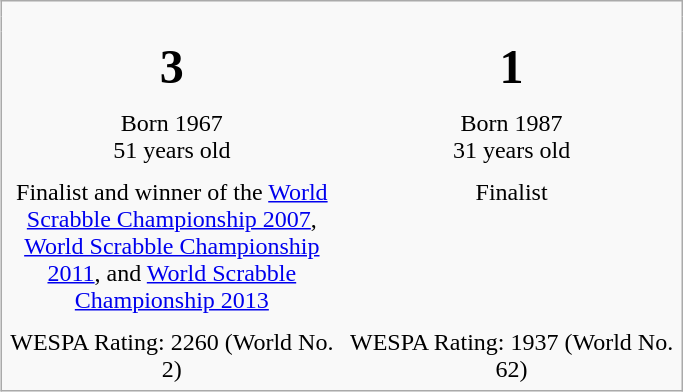<table class="infobox" cellpadding="5" cellspacing="0" style="width:36%; border-collapse:collapse; text-align:center;">
<tr>
<td width=33%></td>
<td width=33%></td>
</tr>
<tr>
<td></td>
<td></td>
</tr>
<tr style="font-size:200%;">
<td><strong>3</strong></td>
<td><strong>1</strong></td>
</tr>
<tr>
<td>Born 1967<br>51 years old</td>
<td>Born 1987<br>31 years old</td>
</tr>
<tr>
<td>Finalist and winner of the <a href='#'>World Scrabble Championship 2007</a>, <a href='#'>World Scrabble Championship 2011</a>, and <a href='#'>World Scrabble Championship 2013</a></td>
<td>Finalist</td>
</tr>
<tr>
<td>WESPA Rating: 2260 (World No. 2)</td>
<td>WESPA Rating: 1937 (World No. 62)</td>
</tr>
<tr>
</tr>
</table>
